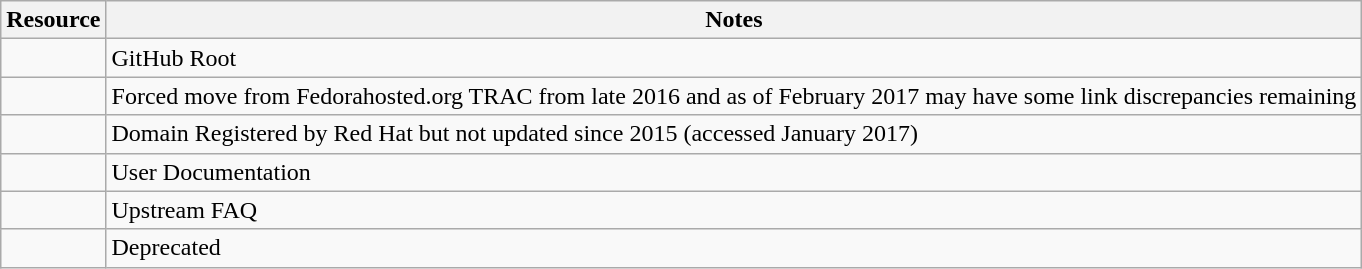<table class="wikitable">
<tr>
<th align=left>Resource</th>
<th align=left>Notes</th>
</tr>
<tr>
<td align=left></td>
<td align=left>GitHub Root</td>
</tr>
<tr>
<td align=left></td>
<td align=left>Forced move from Fedorahosted.org TRAC from late 2016 and as of February 2017 may have some link discrepancies remaining</td>
</tr>
<tr>
<td align=left></td>
<td align=left>Domain Registered by Red Hat but not updated since 2015 (accessed January 2017)</td>
</tr>
<tr>
<td align=left></td>
<td align=left>User Documentation</td>
</tr>
<tr>
<td align=left></td>
<td align=left>Upstream FAQ</td>
</tr>
<tr>
<td align=left></td>
<td align=left>Deprecated</td>
</tr>
</table>
